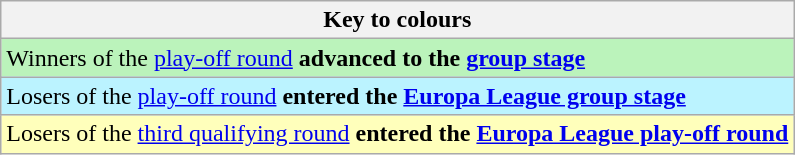<table class="wikitable">
<tr>
<th>Key to colours</th>
</tr>
<tr bgcolor=#bbf3bb>
<td>Winners of the <a href='#'>play-off round</a> <strong>advanced to the <a href='#'>group stage</a></strong></td>
</tr>
<tr bgcolor=#bbf3ff>
<td>Losers of the <a href='#'>play-off round</a> <strong>entered the <a href='#'>Europa League group stage</a></strong></td>
</tr>
<tr bgcolor=#ffffbb>
<td>Losers of the <a href='#'>third qualifying round</a> <strong>entered the <a href='#'>Europa League play-off round</a></strong></td>
</tr>
</table>
